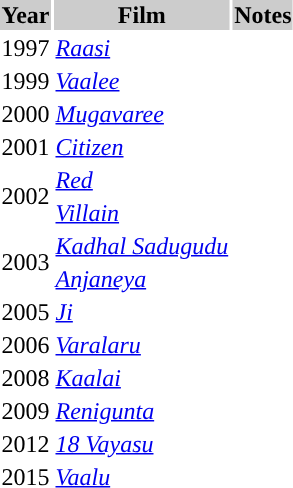<table class="wikipedia">
<tr style="background:#ccc; text-align:center;">
<th>Year</th>
<th>Film</th>
<th>Notes</th>
</tr>
<tr>
<td>1997</td>
<td><em><a href='#'>Raasi</a></em></td>
<td></td>
</tr>
<tr>
<td>1999</td>
<td><em><a href='#'>Vaalee</a></em></td>
<td></td>
</tr>
<tr>
<td>2000</td>
<td><em><a href='#'>Mugavaree</a></em></td>
<td></td>
</tr>
<tr>
<td>2001</td>
<td><em><a href='#'>Citizen</a></em></td>
<td></td>
</tr>
<tr>
<td rowspan="2">2002</td>
<td><em><a href='#'>Red</a></em></td>
<td></td>
</tr>
<tr>
<td><em><a href='#'>Villain</a></em></td>
<td></td>
</tr>
<tr>
<td rowspan="2">2003</td>
<td><em><a href='#'>Kadhal Sadugudu</a></em></td>
<td></td>
</tr>
<tr>
<td><em><a href='#'>Anjaneya</a></em></td>
<td></td>
</tr>
<tr>
<td>2005</td>
<td><em><a href='#'>Ji</a></em></td>
<td></td>
</tr>
<tr>
<td>2006</td>
<td><em><a href='#'>Varalaru</a></em></td>
<td></td>
</tr>
<tr>
<td>2008</td>
<td><em><a href='#'>Kaalai</a></em></td>
<td></td>
</tr>
<tr>
<td>2009</td>
<td><em><a href='#'>Renigunta</a></em></td>
<td></td>
</tr>
<tr>
<td>2012</td>
<td><em><a href='#'>18 Vayasu</a></em></td>
<td></td>
</tr>
<tr>
<td>2015</td>
<td><em><a href='#'>Vaalu</a></em></td>
<td></td>
</tr>
<tr>
</tr>
</table>
